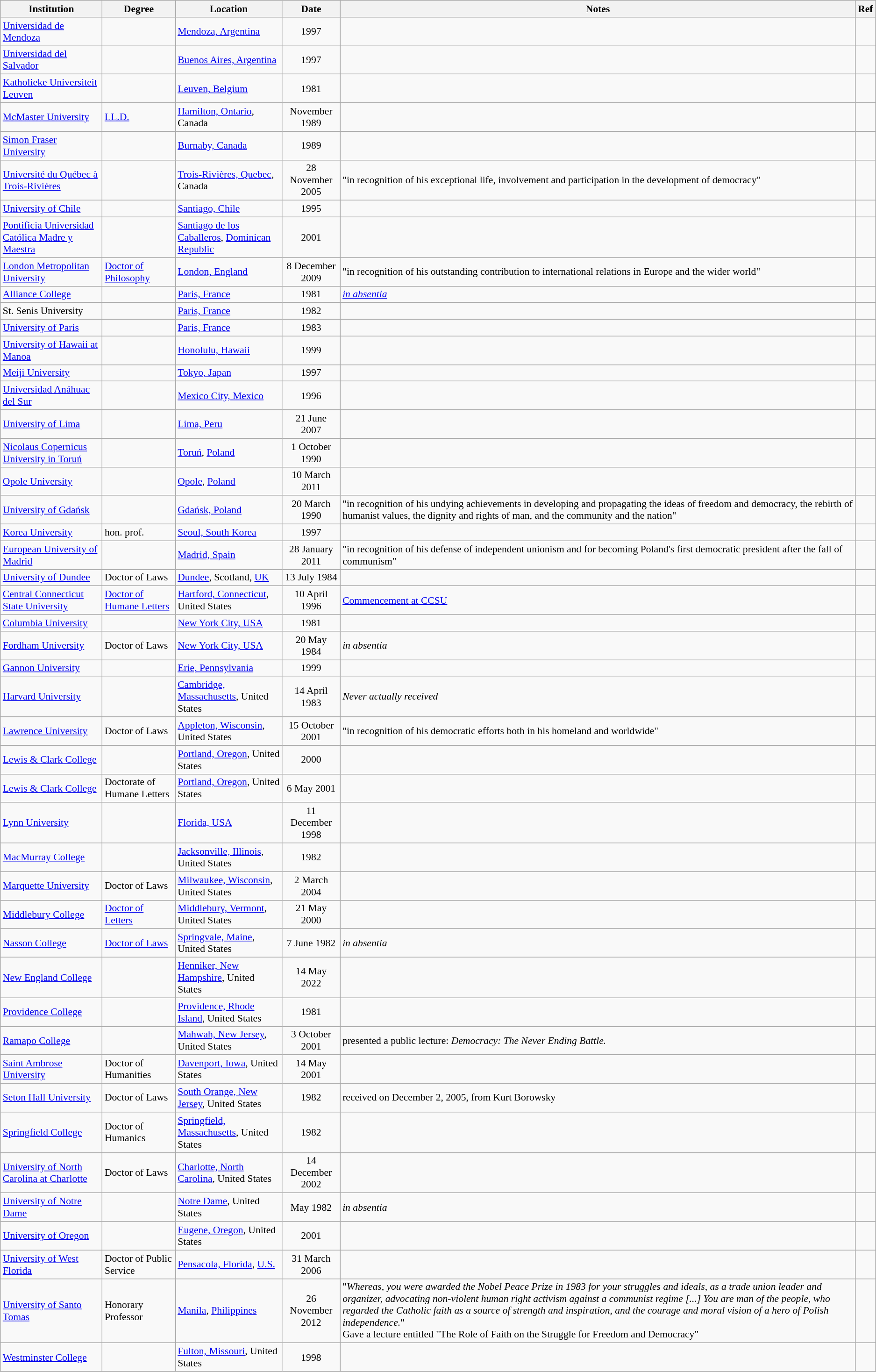<table class="wikitable sortable" style="font-size: 90%;">
<tr>
<th>Institution</th>
<th>Degree</th>
<th>Location</th>
<th>Date</th>
<th class="unsortable">Notes</th>
<th class="unsortable">Ref</th>
</tr>
<tr>
<td><a href='#'>Universidad de Mendoza</a></td>
<td></td>
<td> <a href='#'>Mendoza, Argentina</a></td>
<td align=center>1997</td>
<td></td>
<td></td>
</tr>
<tr>
<td><a href='#'>Universidad del Salvador</a></td>
<td></td>
<td> <a href='#'>Buenos Aires, Argentina</a></td>
<td align=center>1997</td>
<td></td>
<td></td>
</tr>
<tr>
<td><a href='#'>Katholieke Universiteit Leuven</a></td>
<td></td>
<td> <a href='#'>Leuven, Belgium</a></td>
<td align=center>1981</td>
<td></td>
<td></td>
</tr>
<tr>
<td><a href='#'>McMaster University</a></td>
<td><a href='#'>LL.D.</a></td>
<td> <a href='#'>Hamilton, Ontario</a>, Canada</td>
<td align=center>November 1989</td>
<td></td>
<td></td>
</tr>
<tr>
<td><a href='#'>Simon Fraser University</a></td>
<td></td>
<td> <a href='#'>Burnaby, Canada</a></td>
<td align=center>1989</td>
<td></td>
<td></td>
</tr>
<tr>
<td><a href='#'>Université du Québec à Trois-Rivières</a></td>
<td></td>
<td> <a href='#'>Trois-Rivières, Quebec</a>, Canada</td>
<td align=center>28 November 2005</td>
<td>"in recognition of his exceptional life, involvement and participation in the development of democracy"</td>
<td></td>
</tr>
<tr>
<td><a href='#'>University of Chile</a></td>
<td></td>
<td> <a href='#'>Santiago, Chile</a></td>
<td align=center>1995</td>
<td></td>
<td></td>
</tr>
<tr>
<td><a href='#'>Pontificia Universidad Católica Madre y Maestra</a></td>
<td></td>
<td> <a href='#'>Santiago de los Caballeros</a>, <a href='#'>Dominican Republic</a></td>
<td align=center>2001</td>
<td></td>
<td></td>
</tr>
<tr>
<td><a href='#'>London Metropolitan University</a></td>
<td><a href='#'>Doctor of Philosophy</a></td>
<td> <a href='#'>London, England</a></td>
<td align=center>8 December 2009</td>
<td>"in recognition of his outstanding contribution to international relations in Europe and the wider world"</td>
<td></td>
</tr>
<tr>
<td><a href='#'>Alliance College</a></td>
<td></td>
<td> <a href='#'>Paris, France</a></td>
<td align=center>1981</td>
<td><em><a href='#'>in absentia</a></em></td>
<td></td>
</tr>
<tr>
<td>St. Senis University</td>
<td></td>
<td> <a href='#'>Paris, France</a></td>
<td align=center>1982</td>
<td></td>
<td></td>
</tr>
<tr>
<td><a href='#'>University of Paris</a></td>
<td></td>
<td> <a href='#'>Paris, France</a></td>
<td align=center>1983</td>
<td></td>
<td></td>
</tr>
<tr>
<td><a href='#'>University of Hawaii at Manoa</a></td>
<td></td>
<td> <a href='#'>Honolulu, Hawaii</a></td>
<td align=center>1999</td>
<td></td>
<td></td>
</tr>
<tr>
<td><a href='#'>Meiji University</a></td>
<td></td>
<td> <a href='#'>Tokyo, Japan</a></td>
<td align=center>1997</td>
<td></td>
<td></td>
</tr>
<tr>
<td><a href='#'>Universidad Anáhuac del Sur</a></td>
<td></td>
<td> <a href='#'>Mexico City, Mexico</a></td>
<td align=center>1996</td>
<td></td>
<td></td>
</tr>
<tr>
<td><a href='#'>University of Lima</a></td>
<td></td>
<td> <a href='#'>Lima, Peru</a></td>
<td align=center>21 June 2007</td>
<td></td>
<td></td>
</tr>
<tr>
<td><a href='#'>Nicolaus Copernicus University in Toruń</a></td>
<td></td>
<td> <a href='#'>Toruń</a>, <a href='#'>Poland</a></td>
<td align=center> 1 October 1990</td>
<td></td>
<td></td>
</tr>
<tr>
<td><a href='#'>Opole University</a></td>
<td></td>
<td> <a href='#'>Opole</a>, <a href='#'>Poland</a></td>
<td align=center>10 March 2011</td>
<td></td>
<td></td>
</tr>
<tr>
<td><a href='#'>University of Gdańsk</a></td>
<td></td>
<td> <a href='#'>Gdańsk, Poland</a></td>
<td align=center>20 March 1990</td>
<td>"in recognition of his undying achievements in developing and propagating the ideas of freedom and democracy, the rebirth of humanist values, the dignity and rights of man, and the community and the nation"</td>
<td></td>
</tr>
<tr>
<td><a href='#'>Korea University</a></td>
<td>hon. prof.</td>
<td> <a href='#'>Seoul, South Korea</a></td>
<td align=center>1997</td>
<td></td>
<td></td>
</tr>
<tr>
<td><a href='#'>European University of Madrid</a></td>
<td></td>
<td> <a href='#'>Madrid, Spain</a></td>
<td align=center>28 January 2011</td>
<td>"in recognition of his defense of independent unionism and for becoming Poland's first democratic president after the fall of communism"</td>
<td></td>
</tr>
<tr>
<td><a href='#'>University of Dundee</a></td>
<td>Doctor of Laws</td>
<td> <a href='#'>Dundee</a>, Scotland, <a href='#'>UK</a></td>
<td align=center>13 July 1984</td>
<td></td>
<td></td>
</tr>
<tr>
<td><a href='#'>Central Connecticut State University</a></td>
<td><a href='#'>Doctor of Humane Letters</a></td>
<td> <a href='#'>Hartford, Connecticut</a>, United States</td>
<td align=center>10 April 1996</td>
<td><a href='#'>Commencement at CCSU</a></td>
<td></td>
</tr>
<tr>
<td><a href='#'>Columbia University</a></td>
<td></td>
<td> <a href='#'>New York City, USA</a></td>
<td align=center>1981</td>
<td></td>
<td></td>
</tr>
<tr>
<td><a href='#'>Fordham University</a></td>
<td>Doctor of Laws</td>
<td> <a href='#'>New York City, USA</a></td>
<td align=center>20 May 1984</td>
<td><em>in absentia</em></td>
<td></td>
</tr>
<tr>
<td><a href='#'>Gannon University</a></td>
<td></td>
<td> <a href='#'>Erie, Pennsylvania</a></td>
<td align=center>1999</td>
<td></td>
<td></td>
</tr>
<tr>
<td><a href='#'>Harvard University</a></td>
<td></td>
<td> <a href='#'>Cambridge, Massachusetts</a>, United States</td>
<td align=center>14 April 1983</td>
<td><em>Never actually received</em></td>
<td></td>
</tr>
<tr>
<td><a href='#'>Lawrence University</a></td>
<td>Doctor of Laws</td>
<td> <a href='#'>Appleton, Wisconsin</a>, United States</td>
<td align=center>15 October 2001</td>
<td>"in recognition of his democratic efforts both in his homeland and worldwide"</td>
<td></td>
</tr>
<tr>
<td><a href='#'>Lewis & Clark College</a></td>
<td></td>
<td> <a href='#'>Portland, Oregon</a>, United States</td>
<td align=center>2000</td>
<td></td>
<td></td>
</tr>
<tr>
<td><a href='#'>Lewis & Clark College</a></td>
<td>Doctorate of Humane Letters</td>
<td> <a href='#'>Portland, Oregon</a>, United States</td>
<td align=center>6 May 2001</td>
<td></td>
<td></td>
</tr>
<tr>
<td><a href='#'>Lynn University</a></td>
<td></td>
<td> <a href='#'>Florida, USA</a></td>
<td align=center>11 December 1998</td>
<td></td>
<td></td>
</tr>
<tr>
<td><a href='#'>MacMurray College</a></td>
<td></td>
<td> <a href='#'>Jacksonville, Illinois</a>, United States</td>
<td align=center>1982</td>
<td></td>
<td></td>
</tr>
<tr>
<td><a href='#'>Marquette University</a></td>
<td>Doctor of Laws</td>
<td> <a href='#'>Milwaukee, Wisconsin</a>, United States</td>
<td align=center>2 March 2004</td>
<td></td>
<td></td>
</tr>
<tr>
<td><a href='#'>Middlebury College</a></td>
<td><a href='#'>Doctor of Letters</a></td>
<td> <a href='#'>Middlebury, Vermont</a>, United States</td>
<td align=center>21 May 2000</td>
<td></td>
<td></td>
</tr>
<tr>
<td><a href='#'>Nasson College</a></td>
<td><a href='#'>Doctor of Laws</a></td>
<td> <a href='#'>Springvale, Maine</a>, United States</td>
<td align=center>7 June 1982</td>
<td><em>in absentia</em></td>
<td></td>
</tr>
<tr>
<td><a href='#'>New England College</a></td>
<td></td>
<td> <a href='#'>Henniker, New Hampshire</a>, United States</td>
<td align=center>14 May 2022</td>
<td></td>
<td></td>
</tr>
<tr>
<td><a href='#'>Providence College</a></td>
<td></td>
<td> <a href='#'>Providence, Rhode Island</a>, United States</td>
<td align=center>1981</td>
<td></td>
<td></td>
</tr>
<tr>
<td><a href='#'>Ramapo College</a></td>
<td></td>
<td> <a href='#'>Mahwah, New Jersey</a>, United States</td>
<td align=center>3 October 2001</td>
<td>presented a public lecture: <em>Democracy: The Never Ending Battle.</em></td>
<td></td>
</tr>
<tr>
<td><a href='#'>Saint Ambrose University</a></td>
<td>Doctor of Humanities</td>
<td> <a href='#'>Davenport, Iowa</a>, United States</td>
<td align=center>14 May 2001</td>
<td></td>
<td></td>
</tr>
<tr>
<td><a href='#'>Seton Hall University</a></td>
<td>Doctor of Laws</td>
<td> <a href='#'>South Orange, New Jersey</a>, United States</td>
<td align=center>1982</td>
<td>received on December 2, 2005, from Kurt Borowsky</td>
<td></td>
</tr>
<tr>
<td><a href='#'>Springfield College</a></td>
<td>Doctor of Humanics</td>
<td> <a href='#'>Springfield, Massachusetts</a>, United States</td>
<td align=center>1982</td>
<td></td>
<td></td>
</tr>
<tr>
<td><a href='#'>University of North Carolina at Charlotte</a></td>
<td>Doctor of Laws</td>
<td> <a href='#'>Charlotte, North Carolina</a>, United States</td>
<td align=center>14 December 2002</td>
<td></td>
<td></td>
</tr>
<tr>
<td><a href='#'>University of Notre Dame</a></td>
<td></td>
<td> <a href='#'>Notre Dame</a>, United States</td>
<td align=center>May 1982</td>
<td><em>in absentia</em></td>
<td></td>
</tr>
<tr>
<td><a href='#'>University of Oregon</a></td>
<td></td>
<td> <a href='#'>Eugene, Oregon</a>, United States</td>
<td align=center>2001</td>
<td></td>
<td></td>
</tr>
<tr>
<td><a href='#'>University of West Florida</a></td>
<td>Doctor of Public Service</td>
<td> <a href='#'>Pensacola, Florida</a>, <a href='#'>U.S.</a></td>
<td align=center>31 March 2006</td>
<td></td>
<td></td>
</tr>
<tr>
<td><a href='#'>University of Santo Tomas</a></td>
<td>Honorary Professor</td>
<td> <a href='#'>Manila</a>, <a href='#'>Philippines</a></td>
<td align=center>26 November 2012</td>
<td>"<em>Whereas, you were awarded the Nobel Peace Prize in 1983 for your struggles and ideals, as a trade union leader and organizer, advocating non-violent human right activism against a communist regime [...] You are man of the people, who regarded the Catholic faith as a source of strength and inspiration, and the courage and moral vision of a hero of Polish independence.</em>"<br>Gave a lecture entitled "The Role of Faith on the Struggle for Freedom and Democracy"</td>
<td></td>
</tr>
<tr>
<td><a href='#'>Westminster College</a></td>
<td></td>
<td> <a href='#'>Fulton, Missouri</a>, United States</td>
<td align=center>1998</td>
<td></td>
<td></td>
</tr>
</table>
